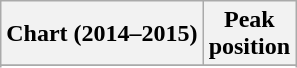<table class="wikitable sortable">
<tr>
<th>Chart (2014–2015)</th>
<th>Peak<br>position</th>
</tr>
<tr>
</tr>
<tr>
</tr>
<tr>
</tr>
<tr>
</tr>
<tr>
</tr>
</table>
